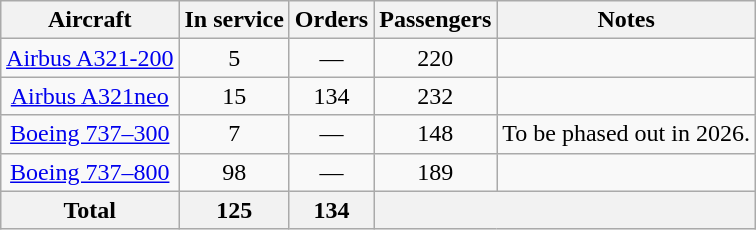<table class="wikitable" style="margin:1em auto; border-collapse:collapse;text-align:center">
<tr>
<th>Aircraft</th>
<th>In service</th>
<th>Orders</th>
<th>Passengers</th>
<th>Notes</th>
</tr>
<tr>
<td><a href='#'>Airbus A321-200</a></td>
<td>5</td>
<td>—</td>
<td>220</td>
<td></td>
</tr>
<tr>
<td><a href='#'>Airbus A321neo</a></td>
<td>15</td>
<td>134</td>
<td>232</td>
<td></td>
</tr>
<tr>
<td><a href='#'>Boeing 737–300</a></td>
<td>7</td>
<td>—</td>
<td>148</td>
<td>To be phased out in 2026.</td>
</tr>
<tr>
<td><a href='#'>Boeing 737–800</a></td>
<td>98</td>
<td>—</td>
<td>189</td>
<td></td>
</tr>
<tr>
<th>Total</th>
<th>125</th>
<th>134</th>
<th colspan="2"></th>
</tr>
</table>
